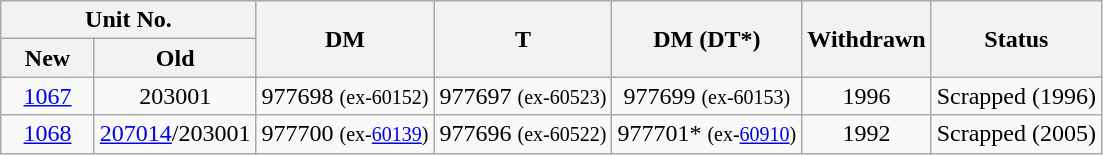<table class="wikitable">
<tr>
<th colspan=2>Unit No.</th>
<th rowspan=2>DM</th>
<th rowspan=2>T</th>
<th rowspan=2>DM (DT*)</th>
<th rowspan=2>Withdrawn</th>
<th align=left rowspan=2>Status</th>
</tr>
<tr>
<th width=55>New</th>
<th>Old</th>
</tr>
<tr>
<td align=center><a href='#'>1067</a></td>
<td align=center>203001</td>
<td align=center>977698 <small>(ex-60152)</small></td>
<td align=center>977697 <small>(ex-60523)</small></td>
<td align=center>977699 <small>(ex-60153)</small></td>
<td align=center>1996</td>
<td>Scrapped (1996)</td>
</tr>
<tr>
<td align=center><a href='#'>1068</a></td>
<td align=center><a href='#'>207014</a>/203001</td>
<td align=center>977700 <small>(ex-<a href='#'>60139</a>)</small></td>
<td align=center>977696 <small>(ex-60522)</small></td>
<td align=center>977701* <small>(ex-<a href='#'>60910</a>)</small></td>
<td align=center>1992</td>
<td align=center>Scrapped (2005)</td>
</tr>
</table>
